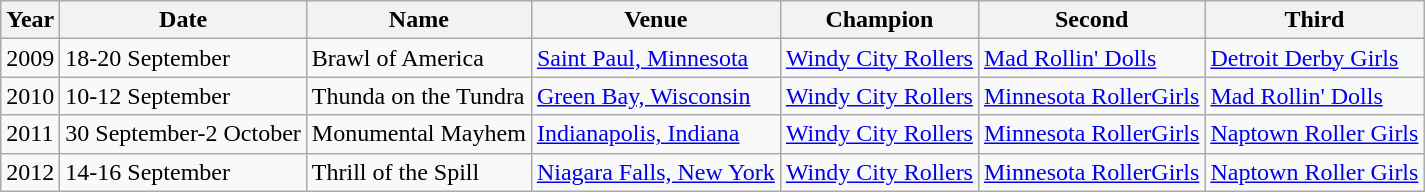<table class="wikitable sortable">
<tr>
<th>Year</th>
<th>Date</th>
<th>Name</th>
<th>Venue</th>
<th>Champion</th>
<th>Second</th>
<th>Third</th>
</tr>
<tr>
<td>2009</td>
<td>18-20 September</td>
<td>Brawl of America</td>
<td><a href='#'>Saint Paul, Minnesota</a></td>
<td><a href='#'>Windy City Rollers</a></td>
<td><a href='#'>Mad Rollin' Dolls</a></td>
<td><a href='#'>Detroit Derby Girls</a></td>
</tr>
<tr>
<td>2010</td>
<td>10-12 September</td>
<td>Thunda on the Tundra</td>
<td><a href='#'>Green Bay, Wisconsin</a></td>
<td><a href='#'>Windy City Rollers</a></td>
<td><a href='#'>Minnesota RollerGirls</a></td>
<td><a href='#'>Mad Rollin' Dolls</a></td>
</tr>
<tr>
<td>2011</td>
<td>30 September-2 October</td>
<td>Monumental Mayhem</td>
<td><a href='#'>Indianapolis, Indiana</a></td>
<td><a href='#'>Windy City Rollers</a></td>
<td><a href='#'>Minnesota RollerGirls</a></td>
<td><a href='#'>Naptown Roller Girls</a></td>
</tr>
<tr>
<td>2012</td>
<td>14-16 September</td>
<td>Thrill of the Spill</td>
<td><a href='#'>Niagara Falls, New York</a></td>
<td><a href='#'>Windy City Rollers</a></td>
<td><a href='#'>Minnesota RollerGirls</a></td>
<td><a href='#'>Naptown Roller Girls</a></td>
</tr>
</table>
